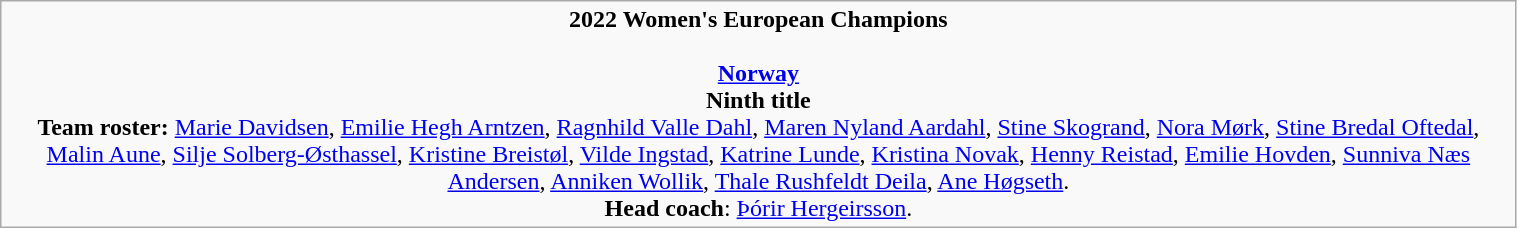<table class="wikitable" style="width: 80%;">
<tr style="text-align: center;">
<td><strong>2022 Women's European Champions</strong><br><br><strong><a href='#'>Norway</a></strong><br><strong>Ninth title</strong><br><strong>Team roster:</strong> <a href='#'>Marie Davidsen</a>, <a href='#'>Emilie Hegh Arntzen</a>, <a href='#'>Ragnhild Valle Dahl</a>, <a href='#'>Maren Nyland Aardahl</a>, <a href='#'>Stine Skogrand</a>, <a href='#'>Nora Mørk</a>, <a href='#'>Stine Bredal Oftedal</a>, <a href='#'>Malin Aune</a>, <a href='#'>Silje Solberg-Østhassel</a>, <a href='#'>Kristine Breistøl</a>, <a href='#'>Vilde Ingstad</a>, <a href='#'>Katrine Lunde</a>, <a href='#'>Kristina Novak</a>, <a href='#'>Henny Reistad</a>, <a href='#'>Emilie Hovden</a>, <a href='#'>Sunniva Næs Andersen</a>, <a href='#'>Anniken Wollik</a>, <a href='#'>Thale Rushfeldt Deila</a>, <a href='#'>Ane Høgseth</a>.<br><strong>Head coach</strong>: <a href='#'>Þórir Hergeirsson</a>.</td>
</tr>
</table>
